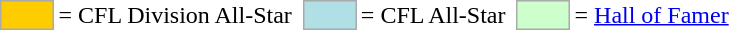<table>
<tr>
<td style="background-color:#FFCC00; border:1px solid #aaaaaa; width:2em;"></td>
<td>= CFL Division All-Star</td>
<td></td>
<td style="background-color:#B0E0E6; border:1px solid #aaaaaa; width:2em;"></td>
<td>= CFL All-Star</td>
<td></td>
<td style="background-color:#CCFFCC; border:1px solid #aaaaaa; width:2em;"></td>
<td>= <a href='#'>Hall of Famer</a></td>
</tr>
</table>
